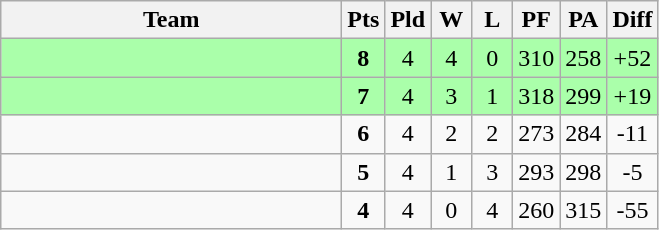<table class=wikitable style="text-align:center">
<tr>
<th width=220>Team</th>
<th width=20>Pts</th>
<th width=20>Pld</th>
<th width=20>W</th>
<th width=20>L</th>
<th width=20>PF</th>
<th width=20>PA</th>
<th width=25>Diff</th>
</tr>
<tr bgcolor=#aaffaa>
<td align=left></td>
<td><strong>8</strong></td>
<td>4</td>
<td>4</td>
<td>0</td>
<td>310</td>
<td>258</td>
<td>+52</td>
</tr>
<tr bgcolor=#aaffaa>
<td align=left></td>
<td><strong>7</strong></td>
<td>4</td>
<td>3</td>
<td>1</td>
<td>318</td>
<td>299</td>
<td>+19</td>
</tr>
<tr bgcolor=>
<td align=left></td>
<td><strong>6</strong></td>
<td>4</td>
<td>2</td>
<td>2</td>
<td>273</td>
<td>284</td>
<td>-11</td>
</tr>
<tr bgcolor=>
<td align=left></td>
<td><strong>5</strong></td>
<td>4</td>
<td>1</td>
<td>3</td>
<td>293</td>
<td>298</td>
<td>-5</td>
</tr>
<tr bgcolor=>
<td align=left><br></td>
<td><strong>4</strong></td>
<td>4</td>
<td>0</td>
<td>4</td>
<td>260</td>
<td>315</td>
<td>-55</td>
</tr>
</table>
